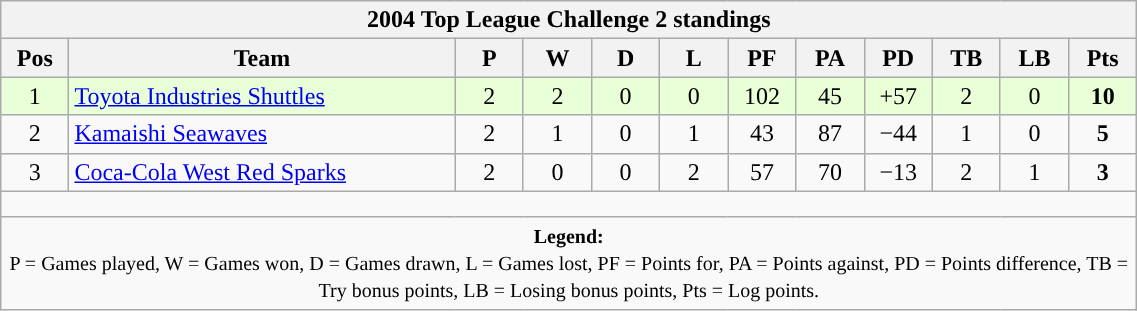<table class="wikitable" style="text-align:center; font-size:100%; width:60%;">
<tr>
<th colspan="100%" cellpadding="0" cellspacing="0"><strong>2004 Top League Challenge 2 standings</strong></th>
</tr>
<tr>
<th style="width:6%;">Pos</th>
<th style="width:34%;">Team</th>
<th style="width:6%;">P</th>
<th style="width:6%;">W</th>
<th style="width:6%;">D</th>
<th style="width:6%;">L</th>
<th style="width:6%;">PF</th>
<th style="width:6%;">PA</th>
<th style="width:6%;">PD</th>
<th style="width:6%;">TB</th>
<th style="width:6%;">LB</th>
<th style="width:6%;">Pts<br></th>
</tr>
<tr style="background:#E8FFD8;">
<td>1</td>
<td style="text-align:left;"><a href='#'>Toyota Industries Shuttles</a></td>
<td>2</td>
<td>2</td>
<td>0</td>
<td>0</td>
<td>102</td>
<td>45</td>
<td>+57</td>
<td>2</td>
<td>0</td>
<td><strong>10</strong></td>
</tr>
<tr>
<td>2</td>
<td style="text-align:left;"><a href='#'>Kamaishi Seawaves</a></td>
<td>2</td>
<td>1</td>
<td>0</td>
<td>1</td>
<td>43</td>
<td>87</td>
<td>−44</td>
<td>1</td>
<td>0</td>
<td><strong>5</strong></td>
</tr>
<tr>
<td>3</td>
<td style="text-align:left;"><a href='#'>Coca-Cola West Red Sparks</a></td>
<td>2</td>
<td>0</td>
<td>0</td>
<td>2</td>
<td>57</td>
<td>70</td>
<td>−13</td>
<td>2</td>
<td>1</td>
<td><strong>3</strong></td>
</tr>
<tr>
<td colspan="100%" style="height:10px;"></td>
</tr>
<tr>
<td colspan="100%"><small><strong>Legend:</strong> <br> P = Games played, W = Games won, D = Games drawn, L = Games lost, PF = Points for, PA = Points against, PD = Points difference, TB = Try bonus points, LB = Losing bonus points, Pts = Log points.</small></td>
</tr>
</table>
